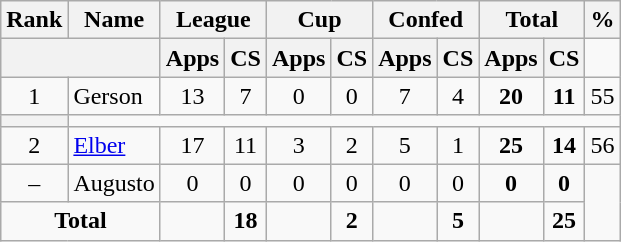<table class="wikitable" style="text-align:center">
<tr>
<th>Rank</th>
<th>Name</th>
<th colspan=2>League</th>
<th colspan=2>Cup</th>
<th colspan=2>Confed</th>
<th colspan=2>Total</th>
<th>%</th>
</tr>
<tr>
<th colspan=2></th>
<th>Apps</th>
<th>CS</th>
<th>Apps</th>
<th>CS</th>
<th>Apps</th>
<th>CS</th>
<th>Apps</th>
<th>CS</th>
</tr>
<tr>
<td>1</td>
<td align="left"> Gerson</td>
<td>13</td>
<td>7</td>
<td>0</td>
<td>0</td>
<td>7</td>
<td>4</td>
<td><strong>20</strong></td>
<td><strong>11</strong></td>
<td>55</td>
</tr>
<tr>
<th></th>
</tr>
<tr>
<td>2</td>
<td align="left"> <a href='#'>Elber</a></td>
<td>17</td>
<td>11</td>
<td>3</td>
<td>2</td>
<td>5</td>
<td>1</td>
<td><strong>25</strong></td>
<td><strong>14</strong></td>
<td>56</td>
</tr>
<tr>
<td>–</td>
<td align="left"> Augusto</td>
<td>0</td>
<td>0</td>
<td>0</td>
<td>0</td>
<td>0</td>
<td>0</td>
<td><strong>0</strong></td>
<td><strong>0</strong></td>
</tr>
<tr>
<td colspan=2><strong>Total</strong></td>
<td></td>
<td><strong>18</strong></td>
<td></td>
<td><strong>2</strong></td>
<td></td>
<td><strong>5</strong></td>
<td></td>
<td><strong>25</strong></td>
</tr>
</table>
